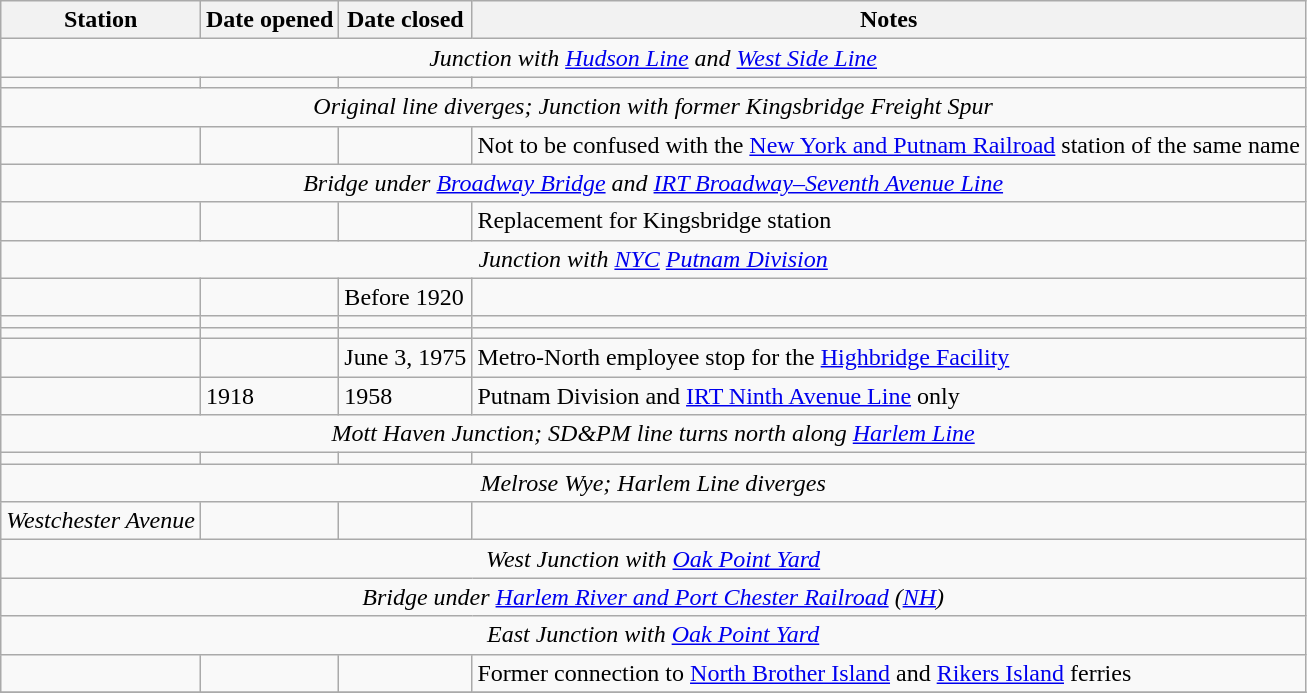<table class="wikitable">
<tr>
<th>Station</th>
<th>Date opened</th>
<th>Date closed</th>
<th>Notes</th>
</tr>
<tr>
<td colspan=4 align="center"><em>Junction with <a href='#'>Hudson Line</a> and <a href='#'>West Side Line</a></em></td>
</tr>
<tr>
<td></td>
<td></td>
<td></td>
<td></td>
</tr>
<tr>
<td colspan=4 align="center"><em>Original line diverges; Junction with former Kingsbridge Freight Spur</em></td>
</tr>
<tr>
<td><em></em></td>
<td></td>
<td></td>
<td>Not to be confused with the <a href='#'>New York and Putnam Railroad</a> station of the same name</td>
</tr>
<tr>
<td colspan=4 align="center"><em>Bridge under <a href='#'>Broadway Bridge</a> and <a href='#'>IRT Broadway–Seventh Avenue Line</a></em></td>
</tr>
<tr>
<td></td>
<td></td>
<td></td>
<td>Replacement for Kingsbridge station</td>
</tr>
<tr>
<td colspan=4 align="center"><em>Junction with <a href='#'>NYC</a> <a href='#'>Putnam Division</a></em></td>
</tr>
<tr>
<td><em></em></td>
<td></td>
<td>Before 1920</td>
<td></td>
</tr>
<tr>
<td></td>
<td></td>
<td></td>
<td></td>
</tr>
<tr>
<td></td>
<td></td>
<td></td>
<td></td>
</tr>
<tr>
<td></td>
<td></td>
<td>June 3, 1975</td>
<td>Metro-North employee stop for the <a href='#'>Highbridge Facility</a></td>
</tr>
<tr>
<td><em></em></td>
<td>1918</td>
<td>1958</td>
<td>Putnam Division and <a href='#'>IRT Ninth Avenue Line</a> only</td>
</tr>
<tr>
<td colspan=4 align="center"><em>Mott Haven Junction; SD&PM line turns north along <a href='#'>Harlem Line</a></em></td>
</tr>
<tr>
<td></td>
<td></td>
<td></td>
<td></td>
</tr>
<tr>
<td colspan=4 align="center"><em>Melrose Wye; Harlem Line diverges</em></td>
</tr>
<tr>
<td><em>Westchester Avenue</em></td>
<td></td>
<td></td>
<td></td>
</tr>
<tr>
<td colspan=4 align="center"><em>West Junction with <a href='#'>Oak Point Yard</a></em></td>
</tr>
<tr>
<td colspan=4 align="center"><em>Bridge under <a href='#'>Harlem River and Port Chester Railroad</a> (<a href='#'>NH</a>)</em></td>
</tr>
<tr>
<td colspan=4 align="center"><em>East Junction with <a href='#'>Oak Point Yard</a></em></td>
</tr>
<tr>
<td><em></em></td>
<td></td>
<td></td>
<td>Former connection to <a href='#'>North Brother Island</a> and <a href='#'>Rikers Island</a> ferries</td>
</tr>
<tr>
</tr>
</table>
